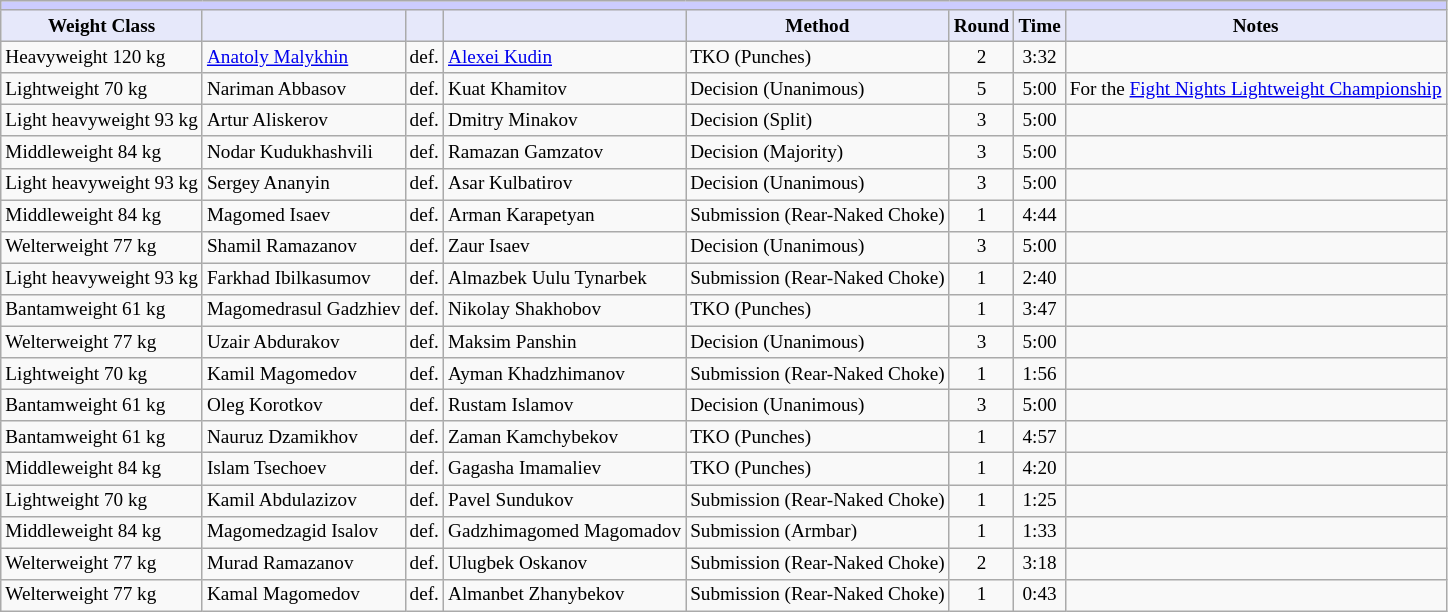<table class="wikitable" style="font-size: 80%;">
<tr>
<th colspan="8" style="background-color: #ccf; color: #000080; text-align: center;"><strong></strong></th>
</tr>
<tr>
<th colspan="1" style="background-color: #E6E8FA; color: #000000; text-align: center;">Weight Class</th>
<th colspan="1" style="background-color: #E6E8FA; color: #000000; text-align: center;"></th>
<th colspan="1" style="background-color: #E6E8FA; color: #000000; text-align: center;"></th>
<th colspan="1" style="background-color: #E6E8FA; color: #000000; text-align: center;"></th>
<th colspan="1" style="background-color: #E6E8FA; color: #000000; text-align: center;">Method</th>
<th colspan="1" style="background-color: #E6E8FA; color: #000000; text-align: center;">Round</th>
<th colspan="1" style="background-color: #E6E8FA; color: #000000; text-align: center;">Time</th>
<th colspan="1" style="background-color: #E6E8FA; color: #000000; text-align: center;">Notes</th>
</tr>
<tr>
<td>Heavyweight 120 kg</td>
<td> <a href='#'>Anatoly Malykhin</a></td>
<td align=center>def.</td>
<td> <a href='#'>Alexei Kudin</a></td>
<td>TKO (Punches)</td>
<td align=center>2</td>
<td align=center>3:32</td>
<td></td>
</tr>
<tr>
<td>Lightweight 70 kg</td>
<td> Nariman Abbasov</td>
<td align=center>def.</td>
<td> Kuat Khamitov</td>
<td>Decision (Unanimous)</td>
<td align=center>5</td>
<td align=center>5:00</td>
<td>For the <a href='#'>Fight Nights Lightweight Championship</a></td>
</tr>
<tr>
<td>Light heavyweight 93 kg</td>
<td> Artur Aliskerov</td>
<td align=center>def.</td>
<td> Dmitry Minakov</td>
<td>Decision (Split)</td>
<td align=center>3</td>
<td align=center>5:00</td>
<td></td>
</tr>
<tr>
<td>Middleweight 84 kg</td>
<td> Nodar Kudukhashvili</td>
<td align=center>def.</td>
<td> Ramazan Gamzatov</td>
<td>Decision (Majority)</td>
<td align=center>3</td>
<td align=center>5:00</td>
<td></td>
</tr>
<tr>
<td>Light heavyweight 93 kg</td>
<td> Sergey Ananyin</td>
<td align=center>def.</td>
<td> Asar Kulbatirov</td>
<td>Decision (Unanimous)</td>
<td align=center>3</td>
<td align=center>5:00</td>
<td></td>
</tr>
<tr>
<td>Middleweight 84 kg</td>
<td> Magomed Isaev</td>
<td align=center>def.</td>
<td> Arman Karapetyan</td>
<td>Submission (Rear-Naked Choke)</td>
<td align=center>1</td>
<td align=center>4:44</td>
<td></td>
</tr>
<tr>
<td>Welterweight 77 kg</td>
<td> Shamil Ramazanov</td>
<td align=center>def.</td>
<td> Zaur Isaev</td>
<td>Decision (Unanimous)</td>
<td align=center>3</td>
<td align=center>5:00</td>
<td></td>
</tr>
<tr>
<td>Light heavyweight 93 kg</td>
<td> Farkhad Ibilkasumov</td>
<td align=center>def.</td>
<td> Almazbek Uulu Tynarbek</td>
<td>Submission (Rear-Naked Choke)</td>
<td align=center>1</td>
<td align=center>2:40</td>
<td></td>
</tr>
<tr>
<td>Bantamweight 61 kg</td>
<td> Magomedrasul Gadzhiev</td>
<td align=center>def.</td>
<td> Nikolay Shakhobov</td>
<td>TKO (Punches)</td>
<td align=center>1</td>
<td align=center>3:47</td>
<td></td>
</tr>
<tr>
<td>Welterweight 77 kg</td>
<td> Uzair Abdurakov</td>
<td align=center>def.</td>
<td> Maksim Panshin</td>
<td>Decision (Unanimous)</td>
<td align=center>3</td>
<td align=center>5:00</td>
<td></td>
</tr>
<tr>
<td>Lightweight 70 kg</td>
<td> Kamil Magomedov</td>
<td align=center>def.</td>
<td> Ayman Khadzhimanov</td>
<td>Submission (Rear-Naked Choke)</td>
<td align=center>1</td>
<td align=center>1:56</td>
<td></td>
</tr>
<tr>
<td>Bantamweight 61 kg</td>
<td> Oleg Korotkov</td>
<td align=center>def.</td>
<td> Rustam Islamov</td>
<td>Decision (Unanimous)</td>
<td align=center>3</td>
<td align=center>5:00</td>
<td></td>
</tr>
<tr>
<td>Bantamweight 61 kg</td>
<td> Nauruz Dzamikhov</td>
<td align=center>def.</td>
<td> Zaman Kamchybekov</td>
<td>TKO (Punches)</td>
<td align=center>1</td>
<td align=center>4:57</td>
<td></td>
</tr>
<tr>
<td>Middleweight 84 kg</td>
<td> Islam Tsechoev</td>
<td align=center>def.</td>
<td> Gagasha Imamaliev</td>
<td>TKO (Punches)</td>
<td align=center>1</td>
<td align=center>4:20</td>
<td></td>
</tr>
<tr>
<td>Lightweight 70 kg</td>
<td> Kamil Abdulazizov</td>
<td align=center>def.</td>
<td> Pavel Sundukov</td>
<td>Submission (Rear-Naked Choke)</td>
<td align=center>1</td>
<td align=center>1:25</td>
<td></td>
</tr>
<tr>
<td>Middleweight 84 kg</td>
<td> Magomedzagid Isalov</td>
<td align=center>def.</td>
<td> Gadzhimagomed Magomadov</td>
<td>Submission (Armbar)</td>
<td align=center>1</td>
<td align=center>1:33</td>
<td></td>
</tr>
<tr>
<td>Welterweight 77 kg</td>
<td> Murad Ramazanov</td>
<td align=center>def.</td>
<td> Ulugbek Oskanov</td>
<td>Submission (Rear-Naked Choke)</td>
<td align=center>2</td>
<td align=center>3:18</td>
<td></td>
</tr>
<tr>
<td>Welterweight 77 kg</td>
<td> Kamal Magomedov</td>
<td align=center>def.</td>
<td> Almanbet Zhanybekov</td>
<td>Submission (Rear-Naked Choke)</td>
<td align=center>1</td>
<td align=center>0:43</td>
<td></td>
</tr>
</table>
